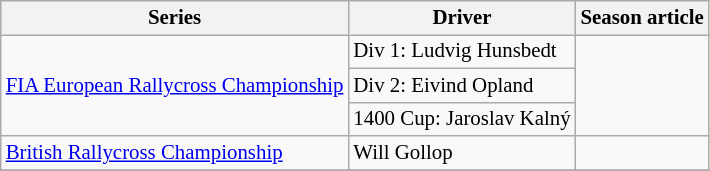<table class="wikitable" style="font-size: 87%;">
<tr>
<th>Series</th>
<th>Driver</th>
<th>Season article</th>
</tr>
<tr>
<td rowspan=3><a href='#'>FIA European Rallycross Championship</a></td>
<td>Div 1:  Ludvig Hunsbedt</td>
<td rowspan=3></td>
</tr>
<tr>
<td>Div 2:  Eivind Opland</td>
</tr>
<tr>
<td>1400 Cup:  Jaroslav Kalný</td>
</tr>
<tr>
<td><a href='#'>British Rallycross Championship</a></td>
<td> Will Gollop</td>
<td></td>
</tr>
<tr>
</tr>
</table>
